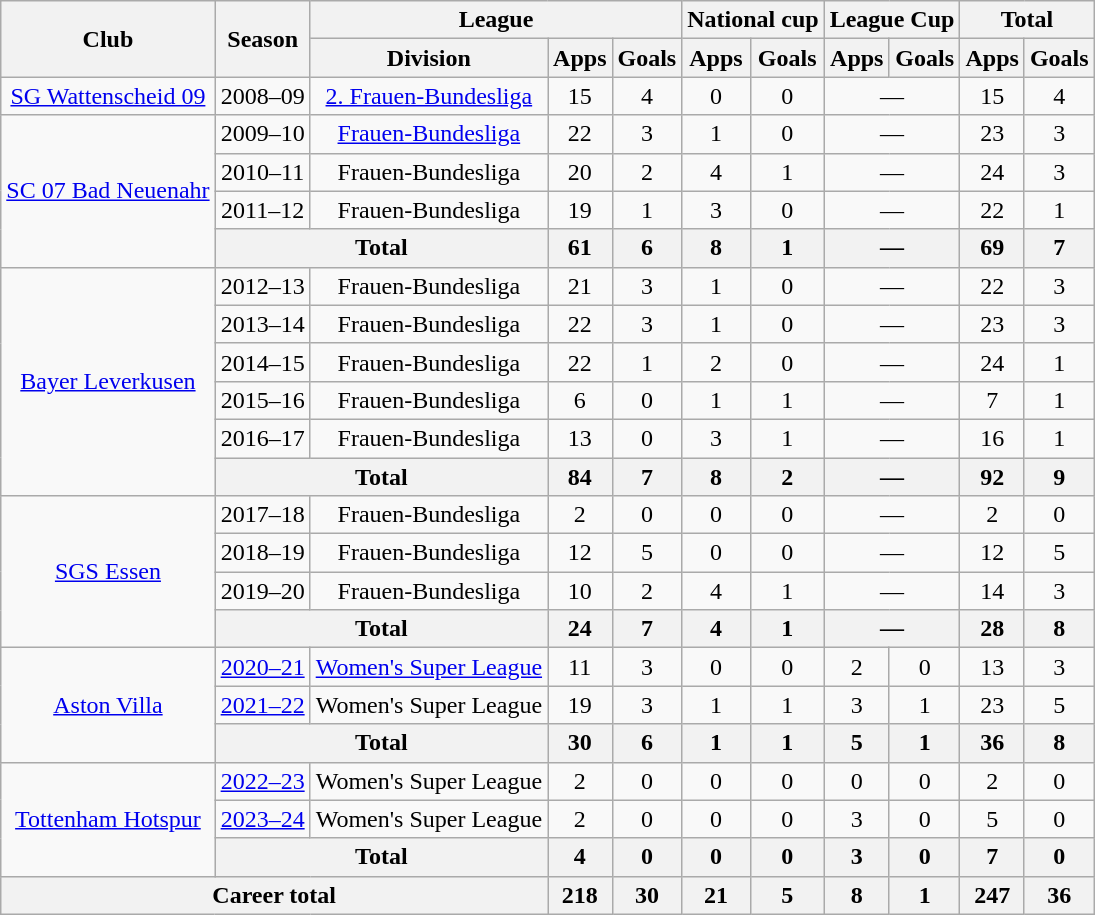<table class="wikitable" style="text-align:center">
<tr>
<th rowspan="2">Club</th>
<th rowspan="2">Season</th>
<th colspan="3">League</th>
<th colspan="2">National cup</th>
<th colspan="2">League Cup</th>
<th colspan="2">Total</th>
</tr>
<tr>
<th>Division</th>
<th>Apps</th>
<th>Goals</th>
<th>Apps</th>
<th>Goals</th>
<th>Apps</th>
<th>Goals</th>
<th>Apps</th>
<th>Goals</th>
</tr>
<tr>
<td><a href='#'>SG Wattenscheid 09</a></td>
<td>2008–09</td>
<td><a href='#'>2. Frauen-Bundesliga</a></td>
<td>15</td>
<td>4</td>
<td>0</td>
<td>0</td>
<td colspan="2">—</td>
<td>15</td>
<td>4</td>
</tr>
<tr>
<td rowspan="4"><a href='#'>SC 07 Bad Neuenahr</a></td>
<td>2009–10</td>
<td><a href='#'>Frauen-Bundesliga</a></td>
<td>22</td>
<td>3</td>
<td>1</td>
<td>0</td>
<td colspan="2">—</td>
<td>23</td>
<td>3</td>
</tr>
<tr>
<td>2010–11</td>
<td>Frauen-Bundesliga</td>
<td>20</td>
<td>2</td>
<td>4</td>
<td>1</td>
<td colspan="2">—</td>
<td>24</td>
<td>3</td>
</tr>
<tr>
<td>2011–12</td>
<td>Frauen-Bundesliga</td>
<td>19</td>
<td>1</td>
<td>3</td>
<td>0</td>
<td colspan="2">—</td>
<td>22</td>
<td>1</td>
</tr>
<tr>
<th colspan="2">Total</th>
<th>61</th>
<th>6</th>
<th>8</th>
<th>1</th>
<th colspan="2">—</th>
<th>69</th>
<th>7</th>
</tr>
<tr>
<td rowspan="6"><a href='#'>Bayer Leverkusen</a></td>
<td>2012–13</td>
<td>Frauen-Bundesliga</td>
<td>21</td>
<td>3</td>
<td>1</td>
<td>0</td>
<td colspan="2">—</td>
<td>22</td>
<td>3</td>
</tr>
<tr>
<td>2013–14</td>
<td>Frauen-Bundesliga</td>
<td>22</td>
<td>3</td>
<td>1</td>
<td>0</td>
<td colspan="2">—</td>
<td>23</td>
<td>3</td>
</tr>
<tr>
<td>2014–15</td>
<td>Frauen-Bundesliga</td>
<td>22</td>
<td>1</td>
<td>2</td>
<td>0</td>
<td colspan="2">—</td>
<td>24</td>
<td>1</td>
</tr>
<tr>
<td>2015–16</td>
<td>Frauen-Bundesliga</td>
<td>6</td>
<td>0</td>
<td>1</td>
<td>1</td>
<td colspan="2">—</td>
<td>7</td>
<td>1</td>
</tr>
<tr>
<td>2016–17</td>
<td>Frauen-Bundesliga</td>
<td>13</td>
<td>0</td>
<td>3</td>
<td>1</td>
<td colspan="2">—</td>
<td>16</td>
<td>1</td>
</tr>
<tr>
<th colspan="2">Total</th>
<th>84</th>
<th>7</th>
<th>8</th>
<th>2</th>
<th colspan="2">—</th>
<th>92</th>
<th>9</th>
</tr>
<tr>
<td rowspan="4"><a href='#'>SGS Essen</a></td>
<td>2017–18</td>
<td>Frauen-Bundesliga</td>
<td>2</td>
<td>0</td>
<td>0</td>
<td>0</td>
<td colspan="2">—</td>
<td>2</td>
<td>0</td>
</tr>
<tr>
<td>2018–19</td>
<td>Frauen-Bundesliga</td>
<td>12</td>
<td>5</td>
<td>0</td>
<td>0</td>
<td colspan="2">—</td>
<td>12</td>
<td>5</td>
</tr>
<tr>
<td>2019–20</td>
<td>Frauen-Bundesliga</td>
<td>10</td>
<td>2</td>
<td>4</td>
<td>1</td>
<td colspan="2">—</td>
<td>14</td>
<td>3</td>
</tr>
<tr>
<th colspan="2">Total</th>
<th>24</th>
<th>7</th>
<th>4</th>
<th>1</th>
<th colspan="2">—</th>
<th>28</th>
<th>8</th>
</tr>
<tr>
<td rowspan="3"><a href='#'>Aston Villa</a></td>
<td><a href='#'>2020–21</a></td>
<td><a href='#'>Women's Super League</a></td>
<td>11</td>
<td>3</td>
<td>0</td>
<td>0</td>
<td>2</td>
<td>0</td>
<td>13</td>
<td>3</td>
</tr>
<tr>
<td><a href='#'>2021–22</a></td>
<td>Women's Super League</td>
<td>19</td>
<td>3</td>
<td>1</td>
<td>1</td>
<td>3</td>
<td>1</td>
<td>23</td>
<td>5</td>
</tr>
<tr>
<th colspan="2">Total</th>
<th>30</th>
<th>6</th>
<th>1</th>
<th>1</th>
<th>5</th>
<th>1</th>
<th>36</th>
<th>8</th>
</tr>
<tr>
<td rowspan="3"><a href='#'>Tottenham Hotspur</a></td>
<td><a href='#'>2022–23</a></td>
<td>Women's Super League</td>
<td>2</td>
<td>0</td>
<td>0</td>
<td>0</td>
<td>0</td>
<td>0</td>
<td>2</td>
<td>0</td>
</tr>
<tr>
<td><a href='#'>2023–24</a></td>
<td>Women's Super League</td>
<td>2</td>
<td>0</td>
<td>0</td>
<td>0</td>
<td>3</td>
<td>0</td>
<td>5</td>
<td>0</td>
</tr>
<tr>
<th colspan="2">Total</th>
<th>4</th>
<th>0</th>
<th>0</th>
<th>0</th>
<th>3</th>
<th>0</th>
<th>7</th>
<th>0</th>
</tr>
<tr>
<th colspan="3">Career total</th>
<th>218</th>
<th>30</th>
<th>21</th>
<th>5</th>
<th>8</th>
<th>1</th>
<th>247</th>
<th>36</th>
</tr>
</table>
